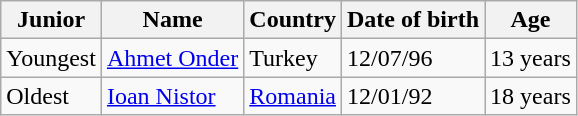<table class="wikitable">
<tr>
<th>Junior</th>
<th>Name</th>
<th>Country</th>
<th>Date of birth</th>
<th>Age</th>
</tr>
<tr>
<td>Youngest</td>
<td><a href='#'>Ahmet Onder</a></td>
<td>Turkey </td>
<td>12/07/96</td>
<td>13 years</td>
</tr>
<tr>
<td>Oldest</td>
<td><a href='#'>Ioan Nistor</a></td>
<td><a href='#'>Romania</a> </td>
<td>12/01/92</td>
<td>18 years</td>
</tr>
</table>
